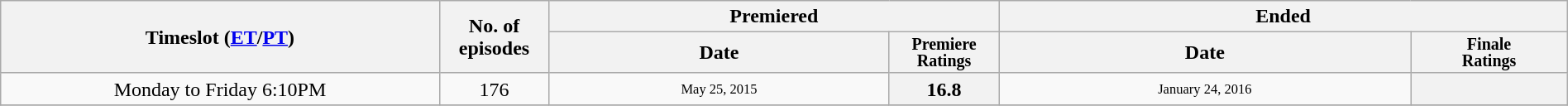<table class="wikitable plainrowheaders" style="text-align:center; width:100%;">
<tr>
<th scope="col" style="width:28%;" rowspan="2">Timeslot (<a href='#'>ET</a>/<a href='#'>PT</a>)</th>
<th scope="col" style="width:7%;" rowspan="2">No. of<br>episodes</th>
<th scope="col" colspan=2>Premiered</th>
<th scope="col" colspan=2>Ended</th>
</tr>
<tr>
<th scope="col">Date</th>
<th scope="col" span style="width:7%; font-size:smaller; line-height:100%;">Premiere<br>Ratings</th>
<th scope="col">Date</th>
<th scope="col" span style="width:10%; font-size:smaller; line-height:100%;">Finale<br>Ratings</th>
</tr>
<tr>
<td>Monday to Friday 6:10PM</td>
<td>176</td>
<td style="font-size:11px;line-height:110%">May 25, 2015</td>
<th>16.8</th>
<td style="font-size:11px;line-height:110%">January 24, 2016</td>
<th></th>
</tr>
<tr>
</tr>
</table>
